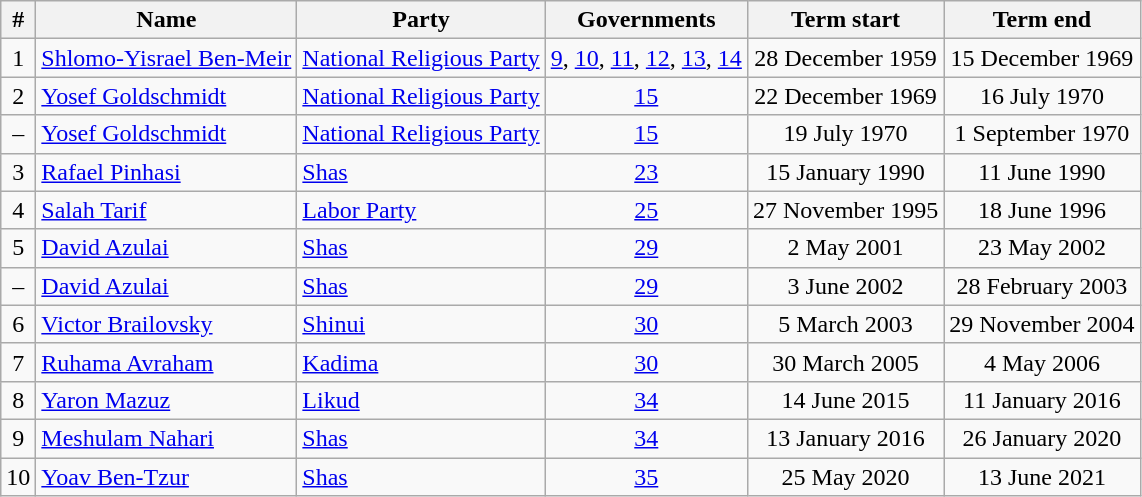<table class=wikitable style=text-align:center>
<tr>
<th>#</th>
<th>Name</th>
<th>Party</th>
<th>Governments</th>
<th>Term start</th>
<th>Term end</th>
</tr>
<tr>
<td>1</td>
<td align=left><a href='#'>Shlomo-Yisrael Ben-Meir</a></td>
<td align=left><a href='#'>National Religious Party</a></td>
<td><a href='#'>9</a>, <a href='#'>10</a>, <a href='#'>11</a>, <a href='#'>12</a>, <a href='#'>13</a>, <a href='#'>14</a></td>
<td>28 December 1959</td>
<td>15 December 1969</td>
</tr>
<tr>
<td>2</td>
<td align=left><a href='#'>Yosef Goldschmidt</a></td>
<td align=left><a href='#'>National Religious Party</a></td>
<td><a href='#'>15</a></td>
<td>22 December 1969</td>
<td>16 July 1970</td>
</tr>
<tr>
<td>–</td>
<td align=left><a href='#'>Yosef Goldschmidt</a></td>
<td align=left><a href='#'>National Religious Party</a></td>
<td><a href='#'>15</a></td>
<td>19 July 1970</td>
<td>1 September 1970</td>
</tr>
<tr>
<td>3</td>
<td align=left><a href='#'>Rafael Pinhasi</a></td>
<td align=left><a href='#'>Shas</a></td>
<td><a href='#'>23</a></td>
<td>15 January 1990</td>
<td>11 June 1990</td>
</tr>
<tr>
<td>4</td>
<td align=left><a href='#'>Salah Tarif</a></td>
<td align=left><a href='#'>Labor Party</a></td>
<td><a href='#'>25</a></td>
<td>27 November 1995</td>
<td>18 June 1996</td>
</tr>
<tr>
<td>5</td>
<td align=left><a href='#'>David Azulai</a></td>
<td align=left><a href='#'>Shas</a></td>
<td><a href='#'>29</a></td>
<td>2 May 2001</td>
<td>23 May 2002</td>
</tr>
<tr>
<td>–</td>
<td align=left><a href='#'>David Azulai</a></td>
<td align=left><a href='#'>Shas</a></td>
<td><a href='#'>29</a></td>
<td>3 June 2002</td>
<td>28 February 2003</td>
</tr>
<tr>
<td>6</td>
<td align=left><a href='#'>Victor Brailovsky</a></td>
<td align=left><a href='#'>Shinui</a></td>
<td><a href='#'>30</a></td>
<td>5 March 2003</td>
<td>29 November 2004</td>
</tr>
<tr>
<td>7</td>
<td align=left><a href='#'>Ruhama Avraham</a></td>
<td align=left><a href='#'>Kadima</a></td>
<td><a href='#'>30</a></td>
<td>30 March 2005</td>
<td>4 May 2006</td>
</tr>
<tr>
<td>8</td>
<td align=left><a href='#'>Yaron Mazuz</a></td>
<td align=left><a href='#'>Likud</a></td>
<td><a href='#'>34</a></td>
<td>14 June 2015</td>
<td>11 January 2016</td>
</tr>
<tr>
<td>9</td>
<td align=left><a href='#'>Meshulam Nahari</a></td>
<td align=left><a href='#'>Shas</a></td>
<td><a href='#'>34</a></td>
<td>13 January 2016</td>
<td>26 January 2020</td>
</tr>
<tr>
<td>10</td>
<td align=left><a href='#'>Yoav Ben-Tzur</a></td>
<td align=left><a href='#'>Shas</a></td>
<td><a href='#'>35</a></td>
<td>25 May 2020</td>
<td>13 June 2021</td>
</tr>
</table>
